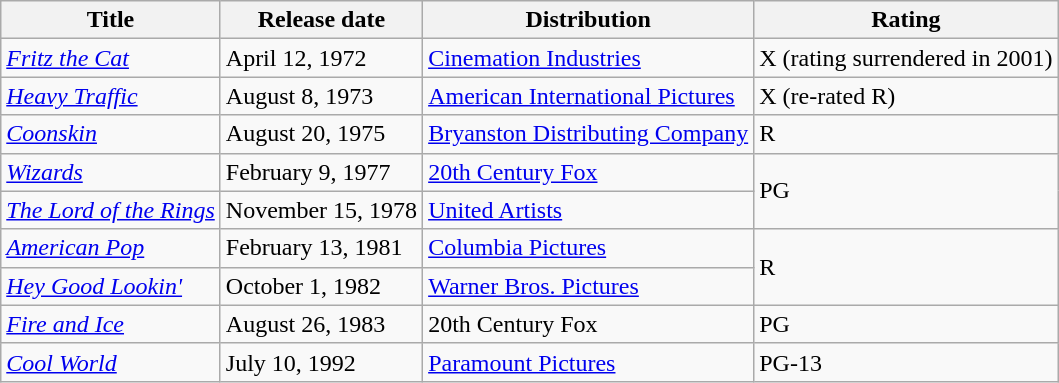<table class="wikitable sortable">
<tr>
<th><strong>Title</strong></th>
<th><strong>Release date</strong></th>
<th><strong>Distribution</strong></th>
<th><strong>Rating</strong></th>
</tr>
<tr>
<td><em><a href='#'>Fritz the Cat</a></em></td>
<td>April 12, 1972</td>
<td><a href='#'>Cinemation Industries</a></td>
<td>X (rating surrendered in 2001)</td>
</tr>
<tr>
<td><em><a href='#'>Heavy Traffic</a></em></td>
<td>August 8, 1973</td>
<td><a href='#'>American International Pictures</a></td>
<td>X (re-rated R)</td>
</tr>
<tr>
<td><em><a href='#'>Coonskin</a></em></td>
<td>August 20, 1975</td>
<td><a href='#'>Bryanston Distributing Company</a></td>
<td>R</td>
</tr>
<tr>
<td><em><a href='#'>Wizards</a></em></td>
<td>February 9, 1977</td>
<td><a href='#'>20th Century Fox</a></td>
<td rowspan="2">PG</td>
</tr>
<tr>
<td><em><a href='#'>The Lord of the Rings</a></em></td>
<td>November 15, 1978</td>
<td><a href='#'>United Artists</a></td>
</tr>
<tr>
<td><em><a href='#'>American Pop</a></em></td>
<td>February 13, 1981</td>
<td><a href='#'>Columbia Pictures</a></td>
<td rowspan="2">R</td>
</tr>
<tr>
<td><em><a href='#'>Hey Good Lookin'</a></em></td>
<td>October 1, 1982</td>
<td><a href='#'>Warner Bros. Pictures</a></td>
</tr>
<tr>
<td><em><a href='#'>Fire and Ice</a></em></td>
<td>August 26, 1983</td>
<td>20th Century Fox</td>
<td>PG</td>
</tr>
<tr>
<td><em><a href='#'>Cool World</a></em></td>
<td>July 10, 1992</td>
<td><a href='#'>Paramount Pictures</a></td>
<td>PG-13</td>
</tr>
</table>
